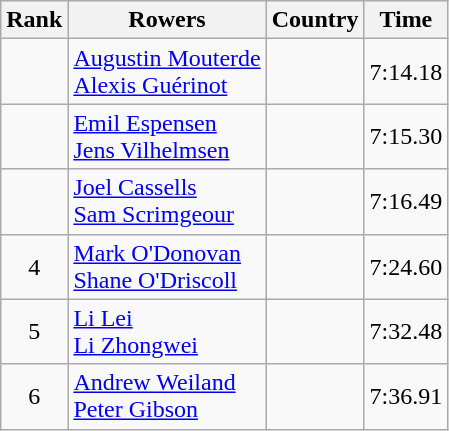<table class="wikitable" style="text-align:center">
<tr>
<th>Rank</th>
<th>Rowers</th>
<th>Country</th>
<th>Time</th>
</tr>
<tr>
<td></td>
<td align="left"><a href='#'>Augustin Mouterde</a><br><a href='#'>Alexis Guérinot</a></td>
<td align="left"></td>
<td>7:14.18</td>
</tr>
<tr>
<td></td>
<td align="left"><a href='#'>Emil Espensen</a><br><a href='#'>Jens Vilhelmsen</a></td>
<td align="left"></td>
<td>7:15.30</td>
</tr>
<tr>
<td></td>
<td align="left"><a href='#'>Joel Cassells</a><br><a href='#'>Sam Scrimgeour</a></td>
<td align="left"></td>
<td>7:16.49</td>
</tr>
<tr>
<td>4</td>
<td align="left"><a href='#'>Mark O'Donovan</a><br><a href='#'>Shane O'Driscoll</a></td>
<td align="left"></td>
<td>7:24.60</td>
</tr>
<tr>
<td>5</td>
<td align="left"><a href='#'>Li Lei</a><br><a href='#'>Li Zhongwei</a></td>
<td align="left"></td>
<td>7:32.48</td>
</tr>
<tr>
<td>6</td>
<td align="left"><a href='#'>Andrew Weiland</a><br><a href='#'>Peter Gibson</a></td>
<td align="left"></td>
<td>7:36.91</td>
</tr>
</table>
